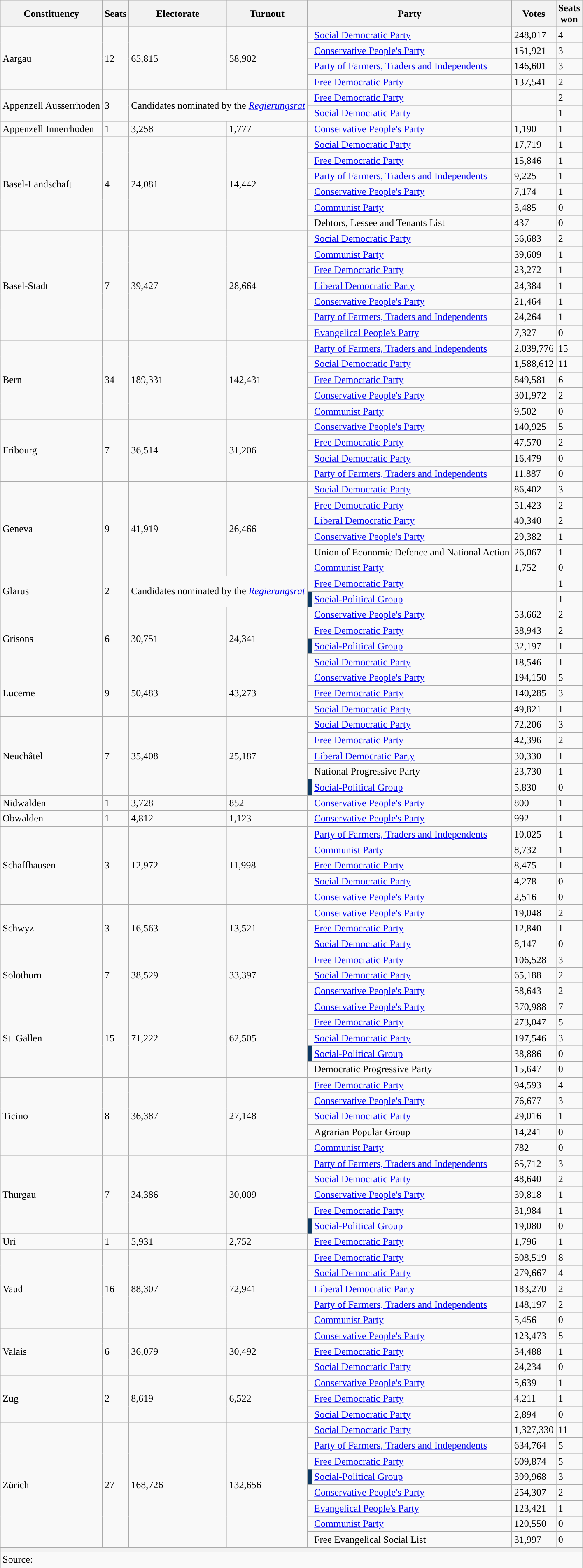<table class="wikitable">
<tr>
<th>Constituency</th>
<th>Seats</th>
<th>Electorate</th>
<th>Turnout</th>
<th colspan="2">Party</th>
<th>Votes</th>
<th>Seats<br>won</th>
</tr>
<tr>
<td rowspan="4">Aargau</td>
<td rowspan="4">12</td>
<td rowspan="4">65,815</td>
<td rowspan="4">58,902</td>
<td style="color:inherit;background:"></td>
<td><a href='#'>Social Democratic Party</a></td>
<td>248,017</td>
<td>4</td>
</tr>
<tr>
<td style="color:inherit;background:"></td>
<td><a href='#'>Conservative People's Party</a></td>
<td>151,921</td>
<td>3</td>
</tr>
<tr>
<td style="color:inherit;background:"></td>
<td><a href='#'>Party of Farmers, Traders and Independents</a></td>
<td>146,601</td>
<td>3</td>
</tr>
<tr>
<td style="color:inherit;background:"></td>
<td><a href='#'>Free Democratic Party</a></td>
<td>137,541</td>
<td>2</td>
</tr>
<tr>
<td rowspan="2">Appenzell Ausserrhoden</td>
<td rowspan="2">3</td>
<td rowspan="2" colspan=2>Candidates nominated by the <em><a href='#'>Regierungsrat</a></em></td>
<td style="color:inherit;background:"></td>
<td><a href='#'>Free Democratic Party</a></td>
<td></td>
<td>2</td>
</tr>
<tr>
<td style="color:inherit;background:"></td>
<td><a href='#'>Social Democratic Party</a></td>
<td></td>
<td>1</td>
</tr>
<tr>
<td>Appenzell Innerrhoden</td>
<td>1</td>
<td>3,258</td>
<td>1,777</td>
<td style="color:inherit;background:"></td>
<td><a href='#'>Conservative People's Party</a></td>
<td>1,190</td>
<td>1</td>
</tr>
<tr>
<td rowspan="6">Basel-Landschaft</td>
<td rowspan="6">4</td>
<td rowspan="6">24,081</td>
<td rowspan="6">14,442</td>
<td style="color:inherit;background:"></td>
<td><a href='#'>Social Democratic Party</a></td>
<td>17,719</td>
<td>1</td>
</tr>
<tr>
<td style="color:inherit;background:"></td>
<td><a href='#'>Free Democratic Party</a></td>
<td>15,846</td>
<td>1</td>
</tr>
<tr>
<td style="color:inherit;background:"></td>
<td><a href='#'>Party of Farmers, Traders and Independents</a></td>
<td>9,225</td>
<td>1</td>
</tr>
<tr>
<td style="color:inherit;background:"></td>
<td><a href='#'>Conservative People's Party</a></td>
<td>7,174</td>
<td>1</td>
</tr>
<tr>
<td style="color:inherit;background:"></td>
<td><a href='#'>Communist Party</a></td>
<td>3,485</td>
<td>0</td>
</tr>
<tr>
<td style="color:inherit;background:"></td>
<td>Debtors, Lessee and Tenants List</td>
<td>437</td>
<td>0</td>
</tr>
<tr>
<td rowspan="7">Basel-Stadt</td>
<td rowspan="7">7</td>
<td rowspan="7">39,427</td>
<td rowspan="7">28,664</td>
<td style="color:inherit;background:"></td>
<td><a href='#'>Social Democratic Party</a></td>
<td>56,683</td>
<td>2</td>
</tr>
<tr>
<td style="color:inherit;background:"></td>
<td><a href='#'>Communist Party</a></td>
<td>39,609</td>
<td>1</td>
</tr>
<tr>
<td style="color:inherit;background:"></td>
<td><a href='#'>Free Democratic Party</a></td>
<td>23,272</td>
<td>1</td>
</tr>
<tr>
<td style="color:inherit;background:"></td>
<td><a href='#'>Liberal Democratic Party</a></td>
<td>24,384</td>
<td>1</td>
</tr>
<tr>
<td style="color:inherit;background:"></td>
<td><a href='#'>Conservative People's Party</a></td>
<td>21,464</td>
<td>1</td>
</tr>
<tr>
<td style="color:inherit;background:"></td>
<td><a href='#'>Party of Farmers, Traders and Independents</a></td>
<td>24,264</td>
<td>1</td>
</tr>
<tr>
<td style="color:inherit;background:"></td>
<td><a href='#'>Evangelical People's Party</a></td>
<td>7,327</td>
<td>0</td>
</tr>
<tr>
<td rowspan="5">Bern</td>
<td rowspan="5">34</td>
<td rowspan="5">189,331</td>
<td rowspan="5">142,431</td>
<td style="color:inherit;background:"></td>
<td><a href='#'>Party of Farmers, Traders and Independents</a></td>
<td>2,039,776</td>
<td>15</td>
</tr>
<tr>
<td style="color:inherit;background:"></td>
<td><a href='#'>Social Democratic Party</a></td>
<td>1,588,612</td>
<td>11</td>
</tr>
<tr>
<td style="color:inherit;background:"></td>
<td><a href='#'>Free Democratic Party</a></td>
<td>849,581</td>
<td>6</td>
</tr>
<tr>
<td style="color:inherit;background:"></td>
<td><a href='#'>Conservative People's Party</a></td>
<td>301,972</td>
<td>2</td>
</tr>
<tr>
<td style="color:inherit;background:"></td>
<td><a href='#'>Communist Party</a></td>
<td>9,502</td>
<td>0</td>
</tr>
<tr>
<td rowspan="4">Fribourg</td>
<td rowspan="4">7</td>
<td rowspan="4">36,514</td>
<td rowspan="4">31,206</td>
<td style="color:inherit;background:"></td>
<td><a href='#'>Conservative People's Party</a></td>
<td>140,925</td>
<td>5</td>
</tr>
<tr>
<td style="color:inherit;background:"></td>
<td><a href='#'>Free Democratic Party</a></td>
<td>47,570</td>
<td>2</td>
</tr>
<tr>
<td style="color:inherit;background:"></td>
<td><a href='#'>Social Democratic Party</a></td>
<td>16,479</td>
<td>0</td>
</tr>
<tr>
<td style="color:inherit;background:"></td>
<td><a href='#'>Party of Farmers, Traders and Independents</a></td>
<td>11,887</td>
<td>0</td>
</tr>
<tr>
<td rowspan="6">Geneva</td>
<td rowspan="6">9</td>
<td rowspan="6">41,919</td>
<td rowspan="6">26,466</td>
<td style="color:inherit;background:"></td>
<td><a href='#'>Social Democratic Party</a></td>
<td>86,402</td>
<td>3</td>
</tr>
<tr>
<td style="color:inherit;background:"></td>
<td><a href='#'>Free Democratic Party</a></td>
<td>51,423</td>
<td>2</td>
</tr>
<tr>
<td style="color:inherit;background:"></td>
<td><a href='#'>Liberal Democratic Party</a></td>
<td>40,340</td>
<td>2</td>
</tr>
<tr>
<td style="color:inherit;background:"></td>
<td><a href='#'>Conservative People's Party</a></td>
<td>29,382</td>
<td>1</td>
</tr>
<tr>
<td style="color:inherit;background:"></td>
<td>Union of Economic Defence and National Action</td>
<td>26,067</td>
<td>1</td>
</tr>
<tr>
<td style="color:inherit;background:"></td>
<td><a href='#'>Communist Party</a></td>
<td>1,752</td>
<td>0</td>
</tr>
<tr>
<td rowspan="2">Glarus</td>
<td rowspan="2">2</td>
<td rowspan="2" colspan=2>Candidates nominated by the <em><a href='#'>Regierungsrat</a></em></td>
<td style="color:inherit;background:"></td>
<td><a href='#'>Free Democratic Party</a></td>
<td></td>
<td>1</td>
</tr>
<tr>
<td style="color:inherit;background:#0B3861"></td>
<td><a href='#'>Social-Political Group</a></td>
<td></td>
<td>1</td>
</tr>
<tr>
<td rowspan="4">Grisons</td>
<td rowspan="4">6</td>
<td rowspan="4">30,751</td>
<td rowspan="4">24,341</td>
<td style="color:inherit;background:"></td>
<td><a href='#'>Conservative People's Party</a></td>
<td>53,662</td>
<td>2</td>
</tr>
<tr>
<td style="color:inherit;background:"></td>
<td><a href='#'>Free Democratic Party</a></td>
<td>38,943</td>
<td>2</td>
</tr>
<tr>
<td style="color:inherit;background:#0B3861"></td>
<td><a href='#'>Social-Political Group</a></td>
<td>32,197</td>
<td>1</td>
</tr>
<tr>
<td style="color:inherit;background:"></td>
<td><a href='#'>Social Democratic Party</a></td>
<td>18,546</td>
<td>1</td>
</tr>
<tr>
<td rowspan="3">Lucerne</td>
<td rowspan="3">9</td>
<td rowspan="3">50,483</td>
<td rowspan="3">43,273</td>
<td style="color:inherit;background:"></td>
<td><a href='#'>Conservative People's Party</a></td>
<td>194,150</td>
<td>5</td>
</tr>
<tr>
<td style="color:inherit;background:"></td>
<td><a href='#'>Free Democratic Party</a></td>
<td>140,285</td>
<td>3</td>
</tr>
<tr>
<td style="color:inherit;background:"></td>
<td><a href='#'>Social Democratic Party</a></td>
<td>49,821</td>
<td>1</td>
</tr>
<tr>
<td rowspan="5">Neuchâtel</td>
<td rowspan="5">7</td>
<td rowspan="5">35,408</td>
<td rowspan="5">25,187</td>
<td style="color:inherit;background:"></td>
<td><a href='#'>Social Democratic Party</a></td>
<td>72,206</td>
<td>3</td>
</tr>
<tr>
<td style="color:inherit;background:"></td>
<td><a href='#'>Free Democratic Party</a></td>
<td>42,396</td>
<td>2</td>
</tr>
<tr>
<td style="color:inherit;background:"></td>
<td><a href='#'>Liberal Democratic Party</a></td>
<td>30,330</td>
<td>1</td>
</tr>
<tr>
<td style="color:inherit;background:"></td>
<td>National Progressive Party</td>
<td>23,730</td>
<td>1</td>
</tr>
<tr>
<td style="color:inherit;background:#0B3861"></td>
<td><a href='#'>Social-Political Group</a></td>
<td>5,830</td>
<td>0</td>
</tr>
<tr>
<td>Nidwalden</td>
<td>1</td>
<td>3,728</td>
<td>852</td>
<td style="color:inherit;background:"></td>
<td><a href='#'>Conservative People's Party</a></td>
<td>800</td>
<td>1</td>
</tr>
<tr>
<td>Obwalden</td>
<td>1</td>
<td>4,812</td>
<td>1,123</td>
<td style="color:inherit;background:"></td>
<td><a href='#'>Conservative People's Party</a></td>
<td>992</td>
<td>1</td>
</tr>
<tr>
<td rowspan="5">Schaffhausen</td>
<td rowspan="5">3</td>
<td rowspan="5">12,972</td>
<td rowspan="5">11,998</td>
<td style="color:inherit;background:"></td>
<td><a href='#'>Party of Farmers, Traders and Independents</a></td>
<td>10,025</td>
<td>1</td>
</tr>
<tr>
<td style="color:inherit;background:"></td>
<td><a href='#'>Communist Party</a></td>
<td>8,732</td>
<td>1</td>
</tr>
<tr>
<td style="color:inherit;background:"></td>
<td><a href='#'>Free Democratic Party</a></td>
<td>8,475</td>
<td>1</td>
</tr>
<tr>
<td style="color:inherit;background:"></td>
<td><a href='#'>Social Democratic Party</a></td>
<td>4,278</td>
<td>0</td>
</tr>
<tr>
<td style="color:inherit;background:"></td>
<td><a href='#'>Conservative People's Party</a></td>
<td>2,516</td>
<td>0</td>
</tr>
<tr>
<td rowspan="3">Schwyz</td>
<td rowspan="3">3</td>
<td rowspan="3">16,563</td>
<td rowspan="3">13,521</td>
<td style="color:inherit;background:"></td>
<td><a href='#'>Conservative People's Party</a></td>
<td>19,048</td>
<td>2</td>
</tr>
<tr>
<td style="color:inherit;background:"></td>
<td><a href='#'>Free Democratic Party</a></td>
<td>12,840</td>
<td>1</td>
</tr>
<tr>
<td style="color:inherit;background:"></td>
<td><a href='#'>Social Democratic Party</a></td>
<td>8,147</td>
<td>0</td>
</tr>
<tr>
<td rowspan="3">Solothurn</td>
<td rowspan="3">7</td>
<td rowspan="3">38,529</td>
<td rowspan="3">33,397</td>
<td style="color:inherit;background:"></td>
<td><a href='#'>Free Democratic Party</a></td>
<td>106,528</td>
<td>3</td>
</tr>
<tr>
<td style="color:inherit;background:"></td>
<td><a href='#'>Social Democratic Party</a></td>
<td>65,188</td>
<td>2</td>
</tr>
<tr>
<td style="color:inherit;background:"></td>
<td><a href='#'>Conservative People's Party</a></td>
<td>58,643</td>
<td>2</td>
</tr>
<tr>
<td rowspan="5">St. Gallen</td>
<td rowspan="5">15</td>
<td rowspan="5">71,222</td>
<td rowspan="5">62,505</td>
<td style="color:inherit;background:"></td>
<td><a href='#'>Conservative People's Party</a></td>
<td>370,988</td>
<td>7</td>
</tr>
<tr>
<td style="color:inherit;background:"></td>
<td><a href='#'>Free Democratic Party</a></td>
<td>273,047</td>
<td>5</td>
</tr>
<tr>
<td style="color:inherit;background:"></td>
<td><a href='#'>Social Democratic Party</a></td>
<td>197,546</td>
<td>3</td>
</tr>
<tr>
<td style="color:inherit;background:#0B3861"></td>
<td><a href='#'>Social-Political Group</a></td>
<td>38,886</td>
<td>0</td>
</tr>
<tr>
<td style="color:inherit;background:"></td>
<td>Democratic Progressive Party</td>
<td>15,647</td>
<td>0</td>
</tr>
<tr>
<td rowspan="5">Ticino</td>
<td rowspan="5">8</td>
<td rowspan="5">36,387</td>
<td rowspan="5">27,148</td>
<td style="color:inherit;background:"></td>
<td><a href='#'>Free Democratic Party</a></td>
<td>94,593</td>
<td>4</td>
</tr>
<tr>
<td style="color:inherit;background:"></td>
<td><a href='#'>Conservative People's Party</a></td>
<td>76,677</td>
<td>3</td>
</tr>
<tr>
<td style="color:inherit;background:"></td>
<td><a href='#'>Social Democratic Party</a></td>
<td>29,016</td>
<td>1</td>
</tr>
<tr>
<td style="color:inherit;background:"></td>
<td>Agrarian Popular Group</td>
<td>14,241</td>
<td>0</td>
</tr>
<tr>
<td style="color:inherit;background:"></td>
<td><a href='#'>Communist Party</a></td>
<td>782</td>
<td>0</td>
</tr>
<tr>
<td rowspan="5">Thurgau</td>
<td rowspan="5">7</td>
<td rowspan="5">34,386</td>
<td rowspan="5">30,009</td>
<td style="color:inherit;background:"></td>
<td><a href='#'>Party of Farmers, Traders and Independents</a></td>
<td>65,712</td>
<td>3</td>
</tr>
<tr>
<td style="color:inherit;background:"></td>
<td><a href='#'>Social Democratic Party</a></td>
<td>48,640</td>
<td>2</td>
</tr>
<tr>
<td style="color:inherit;background:"></td>
<td><a href='#'>Conservative People's Party</a></td>
<td>39,818</td>
<td>1</td>
</tr>
<tr>
<td style="color:inherit;background:"></td>
<td><a href='#'>Free Democratic Party</a></td>
<td>31,984</td>
<td>1</td>
</tr>
<tr>
<td style="color:inherit;background:#0B3861"></td>
<td><a href='#'>Social-Political Group</a></td>
<td>19,080</td>
<td>0</td>
</tr>
<tr>
<td>Uri</td>
<td>1</td>
<td>5,931</td>
<td>2,752</td>
<td style="color:inherit;background:"></td>
<td><a href='#'>Free Democratic Party</a></td>
<td>1,796</td>
<td>1</td>
</tr>
<tr>
<td rowspan="5">Vaud</td>
<td rowspan="5">16</td>
<td rowspan="5">88,307</td>
<td rowspan="5">72,941</td>
<td style="color:inherit;background:"></td>
<td><a href='#'>Free Democratic Party</a></td>
<td>508,519</td>
<td>8</td>
</tr>
<tr>
<td style="color:inherit;background:"></td>
<td><a href='#'>Social Democratic Party</a></td>
<td>279,667</td>
<td>4</td>
</tr>
<tr>
<td style="color:inherit;background:"></td>
<td><a href='#'>Liberal Democratic Party</a></td>
<td>183,270</td>
<td>2</td>
</tr>
<tr>
<td style="color:inherit;background:"></td>
<td><a href='#'>Party of Farmers, Traders and Independents</a></td>
<td>148,197</td>
<td>2</td>
</tr>
<tr>
<td style="color:inherit;background:"></td>
<td><a href='#'>Communist Party</a></td>
<td>5,456</td>
<td>0</td>
</tr>
<tr>
<td rowspan="3">Valais</td>
<td rowspan="3">6</td>
<td rowspan="3">36,079</td>
<td rowspan="3">30,492</td>
<td style="color:inherit;background:"></td>
<td><a href='#'>Conservative People's Party</a></td>
<td>123,473</td>
<td>5</td>
</tr>
<tr>
<td style="color:inherit;background:"></td>
<td><a href='#'>Free Democratic Party</a></td>
<td>34,488</td>
<td>1</td>
</tr>
<tr>
<td style="color:inherit;background:"></td>
<td><a href='#'>Social Democratic Party</a></td>
<td>24,234</td>
<td>0</td>
</tr>
<tr>
<td rowspan="3">Zug</td>
<td rowspan="3">2</td>
<td rowspan="3">8,619</td>
<td rowspan="3">6,522</td>
<td style="color:inherit;background:"></td>
<td><a href='#'>Conservative People's Party</a></td>
<td>5,639</td>
<td>1</td>
</tr>
<tr>
<td style="color:inherit;background:"></td>
<td><a href='#'>Free Democratic Party</a></td>
<td>4,211</td>
<td>1</td>
</tr>
<tr>
<td style="color:inherit;background:"></td>
<td><a href='#'>Social Democratic Party</a></td>
<td>2,894</td>
<td>0</td>
</tr>
<tr>
<td rowspan="8">Zürich</td>
<td rowspan="8">27</td>
<td rowspan="8">168,726</td>
<td rowspan="8">132,656</td>
<td style="color:inherit;background:"></td>
<td><a href='#'>Social Democratic Party</a></td>
<td>1,327,330</td>
<td>11</td>
</tr>
<tr>
<td style="color:inherit;background:"></td>
<td><a href='#'>Party of Farmers, Traders and Independents</a></td>
<td>634,764</td>
<td>5</td>
</tr>
<tr>
<td style="color:inherit;background:"></td>
<td><a href='#'>Free Democratic Party</a></td>
<td>609,874</td>
<td>5</td>
</tr>
<tr>
<td style="color:inherit;background:#0B3861"></td>
<td><a href='#'>Social-Political Group</a></td>
<td>399,968</td>
<td>3</td>
</tr>
<tr>
<td style="color:inherit;background:"></td>
<td><a href='#'>Conservative People's Party</a></td>
<td>254,307</td>
<td>2</td>
</tr>
<tr>
<td style="color:inherit;background:"></td>
<td><a href='#'>Evangelical People's Party</a></td>
<td>123,421</td>
<td>1</td>
</tr>
<tr>
<td style="color:inherit;background:"></td>
<td><a href='#'>Communist Party</a></td>
<td>120,550</td>
<td>0</td>
</tr>
<tr>
<td style="color:inherit;background:"></td>
<td>Free Evangelical Social List</td>
<td>31,997</td>
<td>0</td>
</tr>
<tr>
<th colspan="8"></th>
</tr>
<tr>
<td colspan="8">Source: </td>
</tr>
</table>
